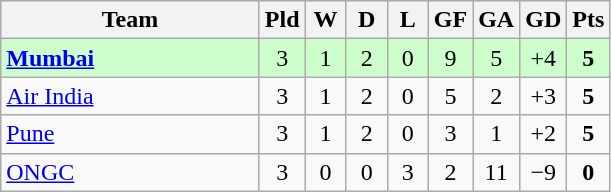<table class="wikitable" style="text-align: center;">
<tr>
<th width=165>Team</th>
<th width=20>Pld</th>
<th width=20>W</th>
<th width=20>D</th>
<th width=20>L</th>
<th width=20>GF</th>
<th width=20>GA</th>
<th width=20>GD</th>
<th width=20>Pts</th>
</tr>
<tr bgcolor="#ccffcc">
<td align=left><strong><a href='#'>Mumbai</a></strong></td>
<td>3</td>
<td>1</td>
<td>2</td>
<td>0</td>
<td>9</td>
<td>5</td>
<td>+4</td>
<td><strong>5</strong></td>
</tr>
<tr>
<td align=left><a href='#'>Air India</a></td>
<td>3</td>
<td>1</td>
<td>2</td>
<td>0</td>
<td>5</td>
<td>2</td>
<td>+3</td>
<td><strong>5</strong></td>
</tr>
<tr>
<td align=left><a href='#'>Pune</a></td>
<td>3</td>
<td>1</td>
<td>2</td>
<td>0</td>
<td>3</td>
<td>1</td>
<td>+2</td>
<td><strong>5</strong></td>
</tr>
<tr>
<td align=left><a href='#'>ONGC</a></td>
<td>3</td>
<td>0</td>
<td>0</td>
<td>3</td>
<td>2</td>
<td>11</td>
<td>−9</td>
<td><strong>0</strong></td>
</tr>
</table>
